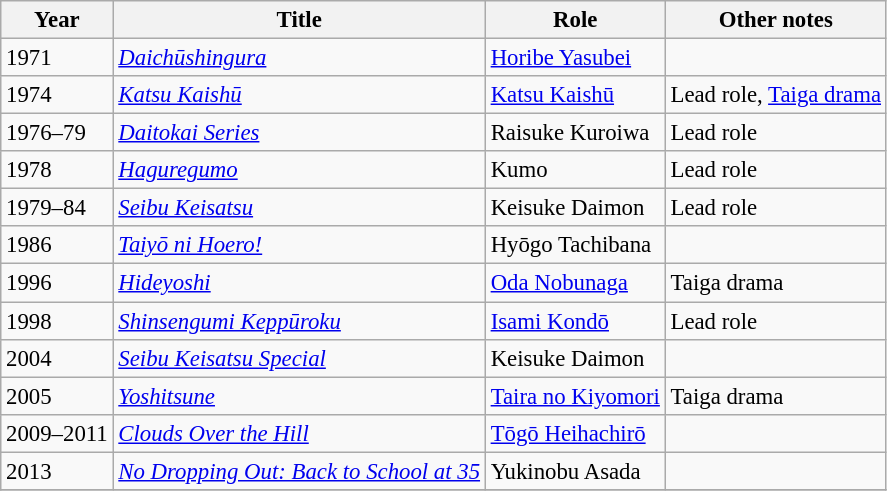<table class="wikitable" style="font-size: 95%;">
<tr>
<th>Year</th>
<th>Title</th>
<th>Role</th>
<th>Other notes</th>
</tr>
<tr>
<td>1971</td>
<td><em><a href='#'>Daichūshingura</a></em></td>
<td><a href='#'>Horibe Yasubei</a></td>
<td></td>
</tr>
<tr>
<td>1974</td>
<td><em><a href='#'>Katsu Kaishū</a></em></td>
<td><a href='#'>Katsu Kaishū</a></td>
<td>Lead role, <a href='#'>Taiga drama</a></td>
</tr>
<tr>
<td>1976–79</td>
<td><em><a href='#'>Daitokai Series</a></em></td>
<td>Raisuke Kuroiwa</td>
<td>Lead role</td>
</tr>
<tr>
<td>1978</td>
<td><em><a href='#'>Haguregumo</a></em></td>
<td>Kumo</td>
<td>Lead role</td>
</tr>
<tr>
<td>1979–84</td>
<td><em><a href='#'>Seibu Keisatsu</a></em></td>
<td>Keisuke Daimon</td>
<td>Lead role</td>
</tr>
<tr>
<td>1986</td>
<td><em><a href='#'>Taiyō ni Hoero!</a></em></td>
<td>Hyōgo Tachibana</td>
<td></td>
</tr>
<tr>
<td>1996</td>
<td><em><a href='#'>Hideyoshi</a></em></td>
<td><a href='#'>Oda Nobunaga</a></td>
<td>Taiga drama</td>
</tr>
<tr>
<td>1998</td>
<td><em><a href='#'>Shinsengumi Keppūroku</a></em></td>
<td><a href='#'>Isami Kondō</a></td>
<td>Lead role</td>
</tr>
<tr>
<td>2004</td>
<td><em><a href='#'>Seibu Keisatsu Special</a></em></td>
<td>Keisuke Daimon</td>
<td></td>
</tr>
<tr>
<td>2005</td>
<td><em><a href='#'>Yoshitsune</a></em></td>
<td><a href='#'>Taira no Kiyomori</a></td>
<td>Taiga drama</td>
</tr>
<tr>
<td>2009–2011</td>
<td><em><a href='#'>Clouds Over the Hill</a></em></td>
<td><a href='#'>Tōgō Heihachirō</a></td>
<td></td>
</tr>
<tr>
<td>2013</td>
<td><em><a href='#'>No Dropping Out: Back to School at 35</a></em></td>
<td>Yukinobu Asada</td>
<td></td>
</tr>
<tr>
</tr>
</table>
